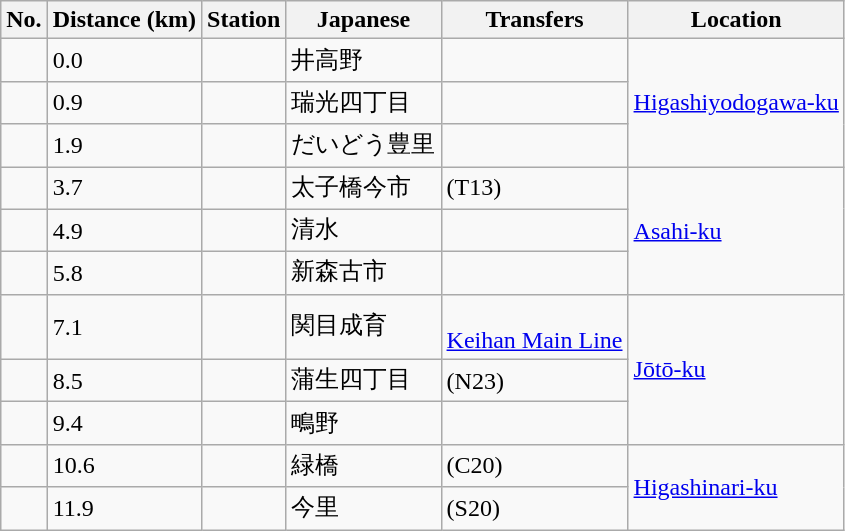<table class="wikitable">
<tr>
<th>No.</th>
<th>Distance (km)</th>
<th>Station</th>
<th>Japanese</th>
<th>Transfers</th>
<th>Location</th>
</tr>
<tr>
<td></td>
<td>0.0</td>
<td></td>
<td>井高野</td>
<td> </td>
<td rowspan="3"><a href='#'>Higashiyodogawa-ku</a></td>
</tr>
<tr>
<td></td>
<td>0.9</td>
<td></td>
<td>瑞光四丁目</td>
<td> </td>
</tr>
<tr>
<td></td>
<td>1.9</td>
<td></td>
<td>だいどう豊里</td>
<td> </td>
</tr>
<tr>
<td></td>
<td>3.7</td>
<td></td>
<td>太子橋今市</td>
<td> (T13)</td>
<td rowspan="3"><a href='#'>Asahi-ku</a></td>
</tr>
<tr>
<td></td>
<td>4.9</td>
<td></td>
<td>清水</td>
<td> </td>
</tr>
<tr>
<td></td>
<td>5.8</td>
<td></td>
<td>新森古市</td>
<td> </td>
</tr>
<tr>
<td></td>
<td>7.1</td>
<td></td>
<td>関目成育</td>
<td><br><a href='#'>Keihan Main Line</a></td>
<td rowspan="3"><a href='#'>Jōtō-ku</a></td>
</tr>
<tr>
<td></td>
<td>8.5</td>
<td></td>
<td>蒲生四丁目</td>
<td> (N23)</td>
</tr>
<tr>
<td></td>
<td>9.4</td>
<td></td>
<td>鴫野</td>
<td> </td>
</tr>
<tr>
<td></td>
<td>10.6</td>
<td></td>
<td>緑橋</td>
<td> (C20)</td>
<td rowspan="2"><a href='#'>Higashinari-ku</a></td>
</tr>
<tr>
<td></td>
<td>11.9</td>
<td></td>
<td>今里</td>
<td> (S20)</td>
</tr>
</table>
